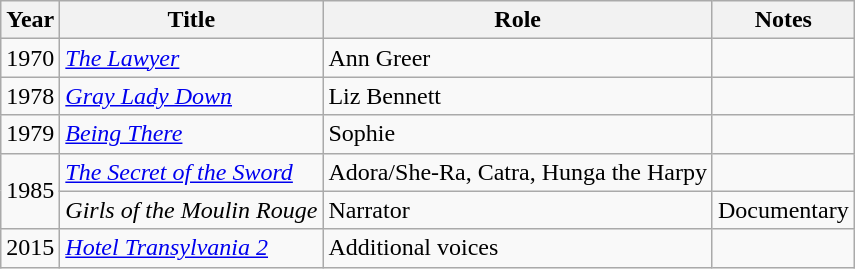<table class="wikitable sortable">
<tr>
<th>Year</th>
<th>Title</th>
<th>Role</th>
<th>Notes</th>
</tr>
<tr>
<td>1970</td>
<td><a href='#'><em>The Lawyer</em></a></td>
<td>Ann Greer</td>
<td></td>
</tr>
<tr>
<td>1978</td>
<td><em><a href='#'>Gray Lady Down</a></em></td>
<td>Liz Bennett</td>
<td></td>
</tr>
<tr>
<td>1979</td>
<td><em><a href='#'>Being There</a></em></td>
<td>Sophie</td>
<td></td>
</tr>
<tr>
<td rowspan="2">1985</td>
<td><em><a href='#'>The Secret of the Sword</a></em></td>
<td>Adora/She-Ra, Catra, Hunga the Harpy</td>
<td></td>
</tr>
<tr>
<td><em>Girls of the Moulin Rouge</em></td>
<td>Narrator</td>
<td>Documentary</td>
</tr>
<tr>
<td>2015</td>
<td><em><a href='#'>Hotel Transylvania 2</a></em></td>
<td>Additional voices</td>
<td></td>
</tr>
</table>
